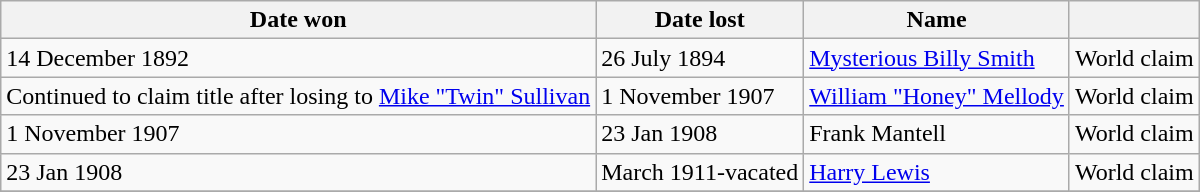<table class="wikitable">
<tr>
<th>Date won</th>
<th>Date lost</th>
<th>Name</th>
<th></th>
</tr>
<tr>
<td>14 December 1892</td>
<td>26 July 1894</td>
<td><a href='#'>Mysterious Billy Smith</a></td>
<td>World claim</td>
</tr>
<tr>
<td>Continued to claim title after losing to <a href='#'>Mike "Twin" Sullivan</a></td>
<td>1 November 1907</td>
<td><a href='#'>William "Honey" Mellody</a></td>
<td>World claim</td>
</tr>
<tr>
<td>1 November 1907</td>
<td>23 Jan 1908</td>
<td> Frank Mantell</td>
<td>World claim</td>
</tr>
<tr>
<td>23 Jan 1908</td>
<td>March 1911-vacated</td>
<td> <a href='#'>Harry Lewis</a></td>
<td>World claim</td>
</tr>
<tr>
</tr>
</table>
